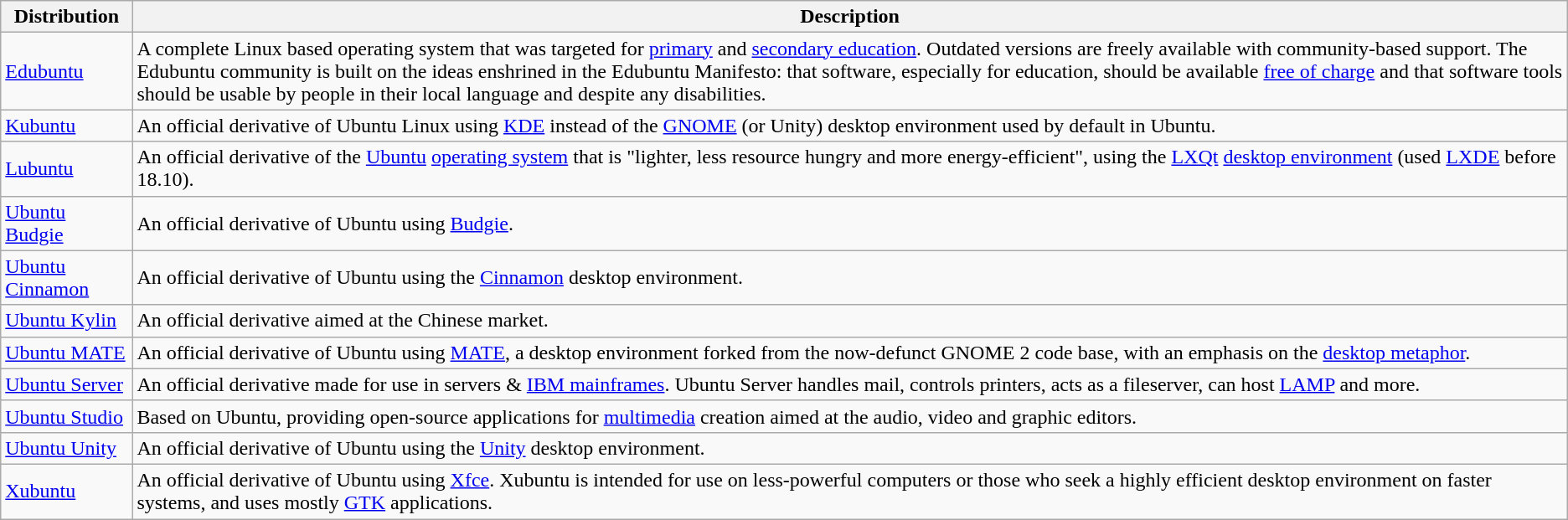<table class="wikitable">
<tr>
<th>Distribution</th>
<th>Description</th>
</tr>
<tr>
<td><a href='#'>Edubuntu</a></td>
<td>A complete Linux based operating system that was targeted for <a href='#'>primary</a> and <a href='#'>secondary education</a>. Outdated versions are freely available with community-based support. The Edubuntu community is built on the ideas enshrined in the Edubuntu Manifesto: that software, especially for education, should be available <a href='#'>free of charge</a> and that software tools should be usable by people in their local language and despite any disabilities.</td>
</tr>
<tr>
<td><a href='#'>Kubuntu</a></td>
<td>An official derivative of Ubuntu Linux using <a href='#'>KDE</a> instead of the <a href='#'>GNOME</a> (or Unity) desktop environment used by default in Ubuntu.</td>
</tr>
<tr>
<td><a href='#'>Lubuntu</a></td>
<td>An official derivative of the <a href='#'>Ubuntu</a> <a href='#'>operating system</a> that is "lighter, less resource hungry and more energy-efficient", using the <a href='#'>LXQt</a> <a href='#'>desktop environment</a> (used <a href='#'>LXDE</a> before 18.10).</td>
</tr>
<tr>
<td><a href='#'>Ubuntu Budgie</a></td>
<td>An official derivative of Ubuntu using <a href='#'>Budgie</a>.</td>
</tr>
<tr>
<td><a href='#'>Ubuntu Cinnamon</a></td>
<td>An official derivative of Ubuntu using the <a href='#'>Cinnamon</a> desktop environment.</td>
</tr>
<tr>
<td><a href='#'>Ubuntu Kylin</a></td>
<td>An official derivative aimed at the Chinese market.</td>
</tr>
<tr>
<td><a href='#'>Ubuntu MATE</a></td>
<td>An official derivative of Ubuntu using <a href='#'>MATE</a>, a desktop environment forked from the now-defunct GNOME 2 code base, with an emphasis on the <a href='#'>desktop metaphor</a>.</td>
</tr>
<tr>
<td><a href='#'>Ubuntu Server</a></td>
<td>An official derivative made for use in servers & <a href='#'>IBM mainframes</a>. Ubuntu Server handles mail, controls printers, acts as a fileserver, can host <a href='#'>LAMP</a> and more.</td>
</tr>
<tr>
<td><a href='#'>Ubuntu Studio</a></td>
<td>Based on Ubuntu, providing open-source applications for <a href='#'>multimedia</a> creation aimed at the audio, video and graphic editors.</td>
</tr>
<tr>
<td><a href='#'>Ubuntu Unity</a></td>
<td>An official derivative of Ubuntu using the <a href='#'>Unity</a> desktop environment.</td>
</tr>
<tr>
<td><a href='#'>Xubuntu</a></td>
<td>An official derivative of Ubuntu using <a href='#'>Xfce</a>. Xubuntu is intended for use on less-powerful computers or those who seek a highly efficient desktop environment on faster systems, and uses mostly <a href='#'>GTK</a> applications.</td>
</tr>
</table>
